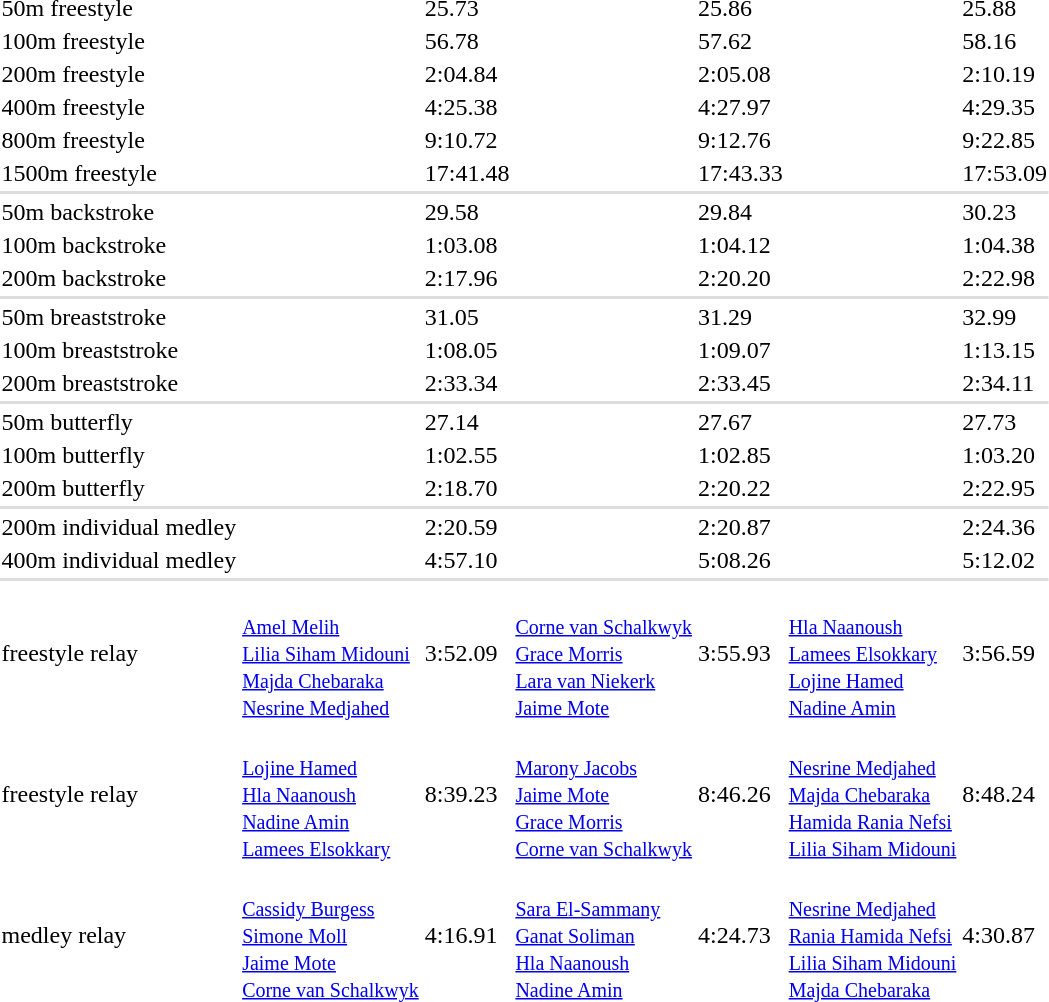<table>
<tr>
<td>50m freestyle</td>
<td></td>
<td>25.73</td>
<td></td>
<td>25.86</td>
<td></td>
<td>25.88</td>
</tr>
<tr>
<td>100m freestyle</td>
<td></td>
<td>56.78</td>
<td></td>
<td>57.62</td>
<td></td>
<td>58.16</td>
</tr>
<tr>
<td>200m freestyle</td>
<td></td>
<td>2:04.84</td>
<td></td>
<td>2:05.08</td>
<td></td>
<td>2:10.19</td>
</tr>
<tr>
<td>400m freestyle</td>
<td></td>
<td>4:25.38</td>
<td></td>
<td>4:27.97</td>
<td></td>
<td>4:29.35</td>
</tr>
<tr>
<td>800m freestyle</td>
<td></td>
<td>9:10.72</td>
<td></td>
<td>9:12.76</td>
<td></td>
<td>9:22.85</td>
</tr>
<tr>
<td>1500m freestyle</td>
<td></td>
<td>17:41.48</td>
<td></td>
<td>17:43.33</td>
<td></td>
<td>17:53.09</td>
</tr>
<tr style="background:#ddd;">
<td colspan=7></td>
</tr>
<tr>
<td>50m backstroke</td>
<td></td>
<td>29.58</td>
<td></td>
<td>29.84</td>
<td></td>
<td>30.23</td>
</tr>
<tr>
<td>100m backstroke</td>
<td></td>
<td>1:03.08</td>
<td></td>
<td>1:04.12</td>
<td></td>
<td>1:04.38</td>
</tr>
<tr>
<td>200m backstroke</td>
<td></td>
<td>2:17.96</td>
<td></td>
<td>2:20.20</td>
<td></td>
<td>2:22.98</td>
</tr>
<tr style="background:#ddd;">
<td colspan=7></td>
</tr>
<tr>
<td>50m breaststroke</td>
<td></td>
<td>31.05</td>
<td></td>
<td>31.29</td>
<td></td>
<td>32.99</td>
</tr>
<tr>
<td>100m breaststroke</td>
<td></td>
<td>1:08.05</td>
<td></td>
<td>1:09.07</td>
<td></td>
<td>1:13.15</td>
</tr>
<tr>
<td>200m breaststroke</td>
<td></td>
<td>2:33.34</td>
<td></td>
<td>2:33.45</td>
<td></td>
<td>2:34.11</td>
</tr>
<tr style="background:#ddd;">
<td colspan=7></td>
</tr>
<tr>
<td>50m butterfly</td>
<td></td>
<td>27.14</td>
<td></td>
<td>27.67</td>
<td></td>
<td>27.73</td>
</tr>
<tr>
<td>100m butterfly</td>
<td></td>
<td>1:02.55</td>
<td></td>
<td>1:02.85</td>
<td></td>
<td>1:03.20</td>
</tr>
<tr>
<td>200m butterfly</td>
<td></td>
<td>2:18.70</td>
<td></td>
<td>2:20.22</td>
<td></td>
<td>2:22.95</td>
</tr>
<tr style="background:#ddd;">
<td colspan=7></td>
</tr>
<tr>
<td>200m individual medley</td>
<td></td>
<td>2:20.59</td>
<td></td>
<td>2:20.87</td>
<td></td>
<td>2:24.36</td>
</tr>
<tr>
<td>400m individual medley</td>
<td></td>
<td>4:57.10</td>
<td></td>
<td>5:08.26</td>
<td></td>
<td>5:12.02</td>
</tr>
<tr style="background:#ddd;">
<td colspan=7></td>
</tr>
<tr>
<td> freestyle relay</td>
<td><br><small><a href='#'>Amel Melih</a><br><a href='#'>Lilia Siham Midouni</a><br><a href='#'>Majda Chebaraka</a><br><a href='#'>Nesrine Medjahed</a></small></td>
<td>3:52.09</td>
<td><br><small><a href='#'>Corne van Schalkwyk</a><br><a href='#'>Grace Morris</a><br><a href='#'>Lara van Niekerk</a><br><a href='#'>Jaime Mote</a></small></td>
<td>3:55.93</td>
<td><br><small><a href='#'>Hla Naanoush</a><br><a href='#'>Lamees Elsokkary</a><br><a href='#'>Lojine Hamed</a><br><a href='#'>Nadine Amin</a></small></td>
<td>3:56.59</td>
</tr>
<tr>
<td> freestyle relay</td>
<td><br><small><a href='#'>Lojine Hamed</a><br><a href='#'>Hla Naanoush</a><br><a href='#'>Nadine Amin</a><br><a href='#'>Lamees Elsokkary</a></small></td>
<td>8:39.23</td>
<td><br><small><a href='#'>Marony Jacobs</a><br><a href='#'>Jaime Mote</a><br><a href='#'>Grace Morris</a><br><a href='#'>Corne van Schalkwyk</a></small></td>
<td>8:46.26</td>
<td><br><small><a href='#'>Nesrine Medjahed</a><br><a href='#'>Majda Chebaraka</a><br><a href='#'>Hamida Rania Nefsi</a><br><a href='#'>Lilia Siham Midouni</a></small></td>
<td>8:48.24</td>
</tr>
<tr>
<td> medley relay</td>
<td><br><small><a href='#'>Cassidy Burgess</a><br><a href='#'>Simone Moll</a><br><a href='#'>Jaime Mote</a><br><a href='#'>Corne van Schalkwyk</a></small></td>
<td>4:16.91</td>
<td><br><small><a href='#'>Sara El-Sammany</a><br><a href='#'>Ganat Soliman</a><br><a href='#'>Hla Naanoush</a><br><a href='#'>Nadine Amin</a></small></td>
<td>4:24.73</td>
<td><br><small><a href='#'>Nesrine Medjahed</a><br><a href='#'>Rania Hamida Nefsi</a><br><a href='#'>Lilia Siham Midouni</a><br><a href='#'>Majda Chebaraka</a></small></td>
<td>4:30.87</td>
</tr>
</table>
